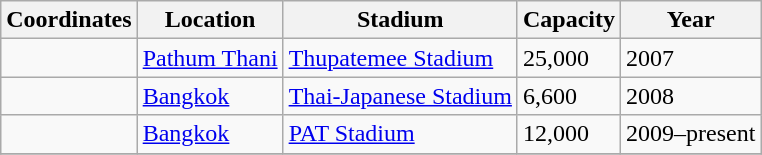<table class="wikitable sortable">
<tr>
<th>Coordinates</th>
<th>Location</th>
<th>Stadium</th>
<th>Capacity</th>
<th>Year</th>
</tr>
<tr>
<td></td>
<td><a href='#'>Pathum Thani</a></td>
<td><a href='#'>Thupatemee Stadium</a></td>
<td>25,000</td>
<td>2007</td>
</tr>
<tr>
<td></td>
<td><a href='#'>Bangkok</a></td>
<td><a href='#'>Thai-Japanese Stadium</a></td>
<td>6,600</td>
<td>2008</td>
</tr>
<tr>
<td></td>
<td><a href='#'>Bangkok</a></td>
<td><a href='#'>PAT Stadium</a></td>
<td>12,000</td>
<td>2009–present</td>
</tr>
<tr>
</tr>
</table>
